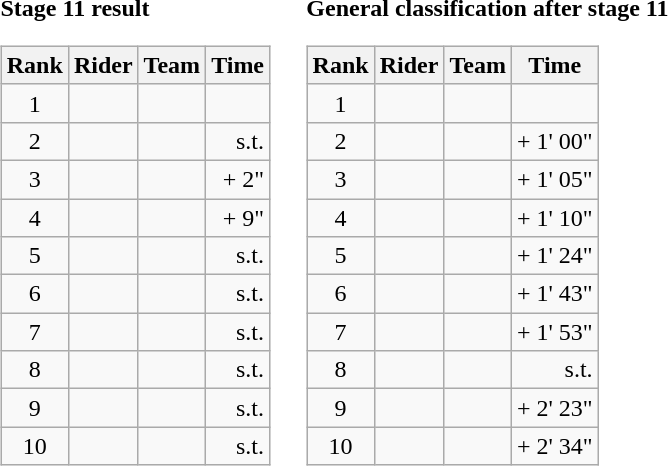<table>
<tr>
<td><strong>Stage 11 result</strong><br><table class="wikitable">
<tr>
<th scope="col">Rank</th>
<th scope="col">Rider</th>
<th scope="col">Team</th>
<th scope="col">Time</th>
</tr>
<tr>
<td style="text-align:center;">1</td>
<td></td>
<td></td>
<td style="text-align:right;"></td>
</tr>
<tr>
<td style="text-align:center;">2</td>
<td></td>
<td></td>
<td style="text-align:right;">s.t.</td>
</tr>
<tr>
<td style="text-align:center;">3</td>
<td></td>
<td></td>
<td style="text-align:right;">+ 2"</td>
</tr>
<tr>
<td style="text-align:center;">4</td>
<td></td>
<td></td>
<td style="text-align:right;">+ 9"</td>
</tr>
<tr>
<td style="text-align:center;">5</td>
<td></td>
<td></td>
<td style="text-align:right;">s.t.</td>
</tr>
<tr>
<td style="text-align:center;">6</td>
<td></td>
<td></td>
<td style="text-align:right;">s.t.</td>
</tr>
<tr>
<td style="text-align:center;">7</td>
<td></td>
<td></td>
<td style="text-align:right;">s.t.</td>
</tr>
<tr>
<td style="text-align:center;">8</td>
<td></td>
<td></td>
<td style="text-align:right;">s.t.</td>
</tr>
<tr>
<td style="text-align:center;">9</td>
<td></td>
<td></td>
<td style="text-align:right;">s.t.</td>
</tr>
<tr>
<td style="text-align:center;">10</td>
<td></td>
<td></td>
<td style="text-align:right;">s.t.</td>
</tr>
</table>
</td>
<td></td>
<td><strong>General classification after stage 11</strong><br><table class="wikitable">
<tr>
<th scope="col">Rank</th>
<th scope="col">Rider</th>
<th scope="col">Team</th>
<th scope="col">Time</th>
</tr>
<tr>
<td style="text-align:center;">1</td>
<td> </td>
<td></td>
<td style="text-align:right;"></td>
</tr>
<tr>
<td style="text-align:center;">2</td>
<td></td>
<td></td>
<td style="text-align:right;">+ 1' 00"</td>
</tr>
<tr>
<td style="text-align:center;">3</td>
<td></td>
<td></td>
<td style="text-align:right;">+ 1' 05"</td>
</tr>
<tr>
<td style="text-align:center;">4</td>
<td></td>
<td></td>
<td style="text-align:right;">+ 1' 10"</td>
</tr>
<tr>
<td style="text-align:center;">5</td>
<td></td>
<td></td>
<td style="text-align:right;">+ 1' 24"</td>
</tr>
<tr>
<td style="text-align:center;">6</td>
<td></td>
<td></td>
<td style="text-align:right;">+ 1' 43"</td>
</tr>
<tr>
<td style="text-align:center;">7</td>
<td></td>
<td></td>
<td style="text-align:right;">+ 1' 53"</td>
</tr>
<tr>
<td style="text-align:center;">8</td>
<td></td>
<td></td>
<td style="text-align:right;">s.t.</td>
</tr>
<tr>
<td style="text-align:center;">9</td>
<td></td>
<td></td>
<td style="text-align:right;">+ 2' 23"</td>
</tr>
<tr>
<td style="text-align:center;">10</td>
<td></td>
<td></td>
<td style="text-align:right;">+ 2' 34"</td>
</tr>
</table>
</td>
</tr>
</table>
